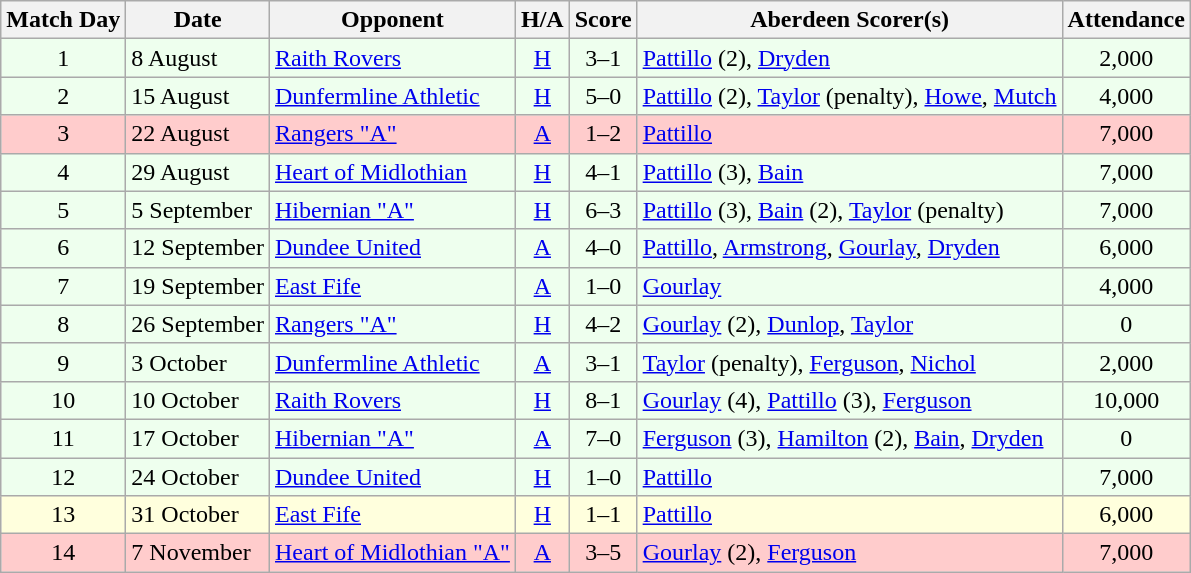<table class="wikitable" style="text-align:center">
<tr>
<th>Match Day</th>
<th>Date</th>
<th>Opponent</th>
<th>H/A</th>
<th>Score</th>
<th>Aberdeen Scorer(s)</th>
<th>Attendance</th>
</tr>
<tr bgcolor=#EEFFEE>
<td>1</td>
<td align=left>8 August</td>
<td align=left><a href='#'>Raith Rovers</a></td>
<td><a href='#'>H</a></td>
<td>3–1</td>
<td align=left><a href='#'>Pattillo</a> (2), <a href='#'>Dryden</a></td>
<td>2,000</td>
</tr>
<tr bgcolor=#EEFFEE>
<td>2</td>
<td align=left>15 August</td>
<td align=left><a href='#'>Dunfermline Athletic</a></td>
<td><a href='#'>H</a></td>
<td>5–0</td>
<td align=left><a href='#'>Pattillo</a> (2), <a href='#'>Taylor</a> (penalty), <a href='#'>Howe</a>, <a href='#'>Mutch</a></td>
<td>4,000</td>
</tr>
<tr bgcolor=#FFCCCC>
<td>3</td>
<td align=left>22 August</td>
<td align=left><a href='#'>Rangers "A"</a></td>
<td><a href='#'>A</a></td>
<td>1–2</td>
<td align=left><a href='#'>Pattillo</a></td>
<td>7,000</td>
</tr>
<tr bgcolor=#EEFFEE>
<td>4</td>
<td align=left>29 August</td>
<td align=left><a href='#'>Heart of Midlothian</a></td>
<td><a href='#'>H</a></td>
<td>4–1</td>
<td align=left><a href='#'>Pattillo</a> (3), <a href='#'>Bain</a></td>
<td>7,000</td>
</tr>
<tr bgcolor=#EEFFEE>
<td>5</td>
<td align=left>5 September</td>
<td align=left><a href='#'>Hibernian "A"</a></td>
<td><a href='#'>H</a></td>
<td>6–3</td>
<td align=left><a href='#'>Pattillo</a> (3), <a href='#'>Bain</a> (2), <a href='#'>Taylor</a> (penalty)</td>
<td>7,000</td>
</tr>
<tr bgcolor=#EEFFEE>
<td>6</td>
<td align=left>12 September</td>
<td align=left><a href='#'>Dundee United</a></td>
<td><a href='#'>A</a></td>
<td>4–0</td>
<td align=left><a href='#'>Pattillo</a>, <a href='#'>Armstrong</a>, <a href='#'>Gourlay</a>, <a href='#'>Dryden</a></td>
<td>6,000</td>
</tr>
<tr bgcolor=#EEFFEE>
<td>7</td>
<td align=left>19 September</td>
<td align=left><a href='#'>East Fife</a></td>
<td><a href='#'>A</a></td>
<td>1–0</td>
<td align=left><a href='#'>Gourlay</a></td>
<td>4,000</td>
</tr>
<tr bgcolor=#EEFFEE>
<td>8</td>
<td align=left>26 September</td>
<td align=left><a href='#'>Rangers "A"</a></td>
<td><a href='#'>H</a></td>
<td>4–2</td>
<td align=left><a href='#'>Gourlay</a> (2), <a href='#'>Dunlop</a>, <a href='#'>Taylor</a></td>
<td>0</td>
</tr>
<tr bgcolor=#EEFFEE>
<td>9</td>
<td align=left>3 October</td>
<td align=left><a href='#'>Dunfermline Athletic</a></td>
<td><a href='#'>A</a></td>
<td>3–1</td>
<td align=left><a href='#'>Taylor</a> (penalty), <a href='#'>Ferguson</a>, <a href='#'>Nichol</a></td>
<td>2,000</td>
</tr>
<tr bgcolor=#EEFFEE>
<td>10</td>
<td align=left>10 October</td>
<td align=left><a href='#'>Raith Rovers</a></td>
<td><a href='#'>H</a></td>
<td>8–1</td>
<td align=left><a href='#'>Gourlay</a> (4), <a href='#'>Pattillo</a> (3), <a href='#'>Ferguson</a></td>
<td>10,000</td>
</tr>
<tr bgcolor=#EEFFEE>
<td>11</td>
<td align=left>17 October</td>
<td align=left><a href='#'>Hibernian "A"</a></td>
<td><a href='#'>A</a></td>
<td>7–0</td>
<td align=left><a href='#'>Ferguson</a> (3), <a href='#'>Hamilton</a> (2), <a href='#'>Bain</a>, <a href='#'>Dryden</a></td>
<td>0</td>
</tr>
<tr bgcolor=#EEFFEE>
<td>12</td>
<td align=left>24 October</td>
<td align=left><a href='#'>Dundee United</a></td>
<td><a href='#'>H</a></td>
<td>1–0</td>
<td align=left><a href='#'>Pattillo</a></td>
<td>7,000</td>
</tr>
<tr bgcolor=#FFFFDD>
<td>13</td>
<td align=left>31 October</td>
<td align=left><a href='#'>East Fife</a></td>
<td><a href='#'>H</a></td>
<td>1–1</td>
<td align=left><a href='#'>Pattillo</a></td>
<td>6,000</td>
</tr>
<tr bgcolor=#FFCCCC>
<td>14</td>
<td align=left>7 November</td>
<td align=left><a href='#'>Heart of Midlothian "A"</a></td>
<td><a href='#'>A</a></td>
<td>3–5</td>
<td align=left><a href='#'>Gourlay</a> (2), <a href='#'>Ferguson</a></td>
<td>7,000</td>
</tr>
</table>
